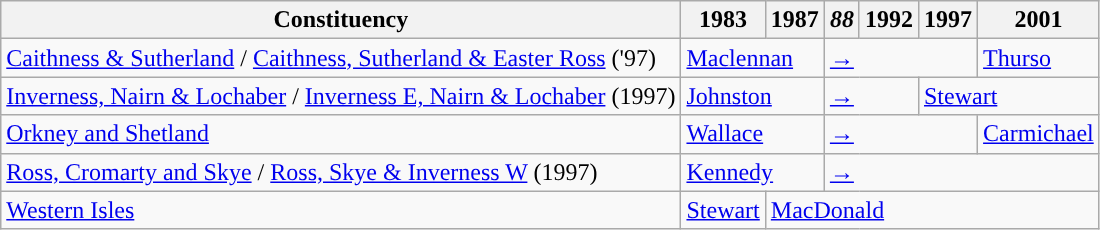<table class="wikitable">
<tr>
<th>Constituency</th>
<th>1983</th>
<th>1987</th>
<th><em>88</em></th>
<th>1992</th>
<th>1997</th>
<th>2001</th>
</tr>
<tr>
<td><a href='#'>Caithness & Sutherland</a> / <a href='#'>Caithness, Sutherland & Easter Ross</a> ('97)</td>
<td colspan="2"><a href='#'>Maclennan</a></td>
<td colspan="3"><a href='#'>→</a></td>
<td><a href='#'>Thurso</a></td>
</tr>
<tr>
<td><a href='#'>Inverness, Nairn & Lochaber</a> / <a href='#'>Inverness E, Nairn & Lochaber</a> (1997)</td>
<td colspan="2"><a href='#'>Johnston</a></td>
<td colspan="2"><a href='#'>→</a></td>
<td colspan="2"><a href='#'>Stewart</a></td>
</tr>
<tr>
<td><a href='#'>Orkney and Shetland</a></td>
<td colspan="2"><a href='#'>Wallace</a></td>
<td colspan="3"><a href='#'>→</a></td>
<td><a href='#'>Carmichael</a></td>
</tr>
<tr>
<td><a href='#'>Ross, Cromarty and Skye</a> / <a href='#'>Ross, Skye & Inverness W</a> (1997)</td>
<td colspan="2"><a href='#'>Kennedy</a></td>
<td colspan="4"><a href='#'>→</a></td>
</tr>
<tr>
<td><a href='#'>Western Isles</a></td>
<td><a href='#'>Stewart</a></td>
<td colspan="5"><a href='#'>MacDonald</a></td>
</tr>
</table>
